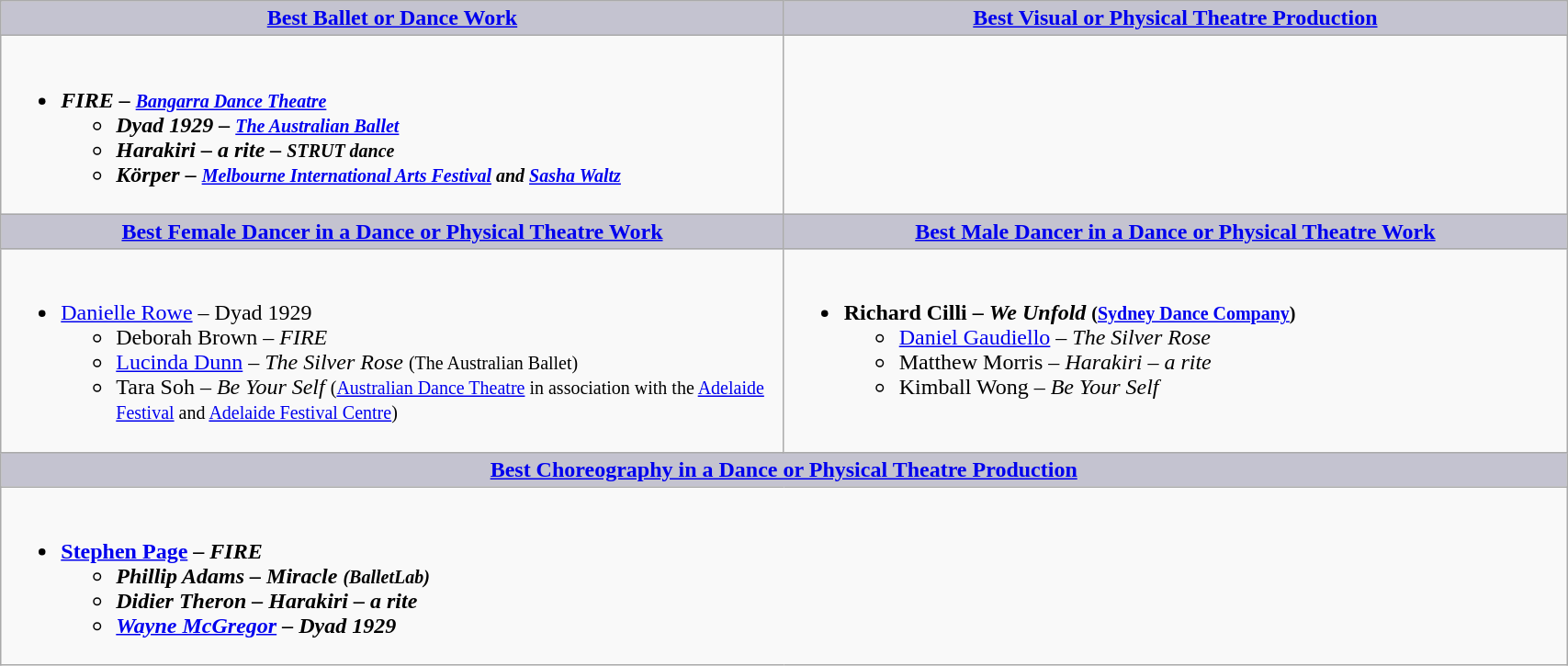<table class=wikitable width="90%" border="1" cellpadding="5" cellspacing="0" align="centre">
<tr>
<th style="background:#C4C3D0;width:50%"><a href='#'>Best Ballet or Dance Work</a></th>
<th style="background:#C4C3D0;width:50%"><a href='#'>Best Visual or Physical Theatre Production</a></th>
</tr>
<tr>
<td valign="top"><br><ul><li><strong><em>FIRE<em> – <small><a href='#'>Bangarra Dance Theatre</a></small><strong><ul><li></em>Dyad 1929<em> – <small><a href='#'>The Australian Ballet</a></small></li><li></em>Harakiri – a rite<em> – <small>STRUT dance</small></li><li></em>Körper<em> – <small><a href='#'>Melbourne International Arts Festival</a> and <a href='#'>Sasha Waltz</a></small></li></ul></li></ul></td>
<td valign="top"></td>
</tr>
<tr>
<th style="background:#C4C3D0;width:50%"><a href='#'>Best Female Dancer in a Dance or Physical Theatre Work</a></th>
<th style="background:#C4C3D0;width:50%"><a href='#'>Best Male Dancer in a Dance or Physical Theatre Work</a></th>
</tr>
<tr>
<td valign="top"><br><ul><li></strong><a href='#'>Danielle Rowe</a> – </em>Dyad 1929</em></strong><ul><li>Deborah Brown – <em>FIRE</em></li><li><a href='#'>Lucinda Dunn</a> – <em>The Silver Rose</em> <small>(The Australian Ballet)</small></li><li>Tara Soh – <em>Be Your Self</em> <small>(<a href='#'>Australian Dance Theatre</a> in association with the <a href='#'>Adelaide Festival</a> and <a href='#'>Adelaide Festival Centre</a>)</small></li></ul></li></ul></td>
<td valign="top"><br><ul><li><strong>Richard Cilli – <em>We Unfold</em> <small>(<a href='#'>Sydney Dance Company</a>)</small></strong><ul><li><a href='#'>Daniel Gaudiello</a> – <em>The Silver Rose</em></li><li>Matthew Morris – <em>Harakiri – a rite</em></li><li>Kimball Wong – <em>Be Your Self</em></li></ul></li></ul></td>
</tr>
<tr>
<th colspan="2" style="background:#C4C3D0;"><a href='#'>Best Choreography in a Dance or Physical Theatre Production</a></th>
</tr>
<tr>
<td colspan=2 valign="top"><br><ul><li><strong><a href='#'>Stephen Page</a> – <em>FIRE<strong><em><ul><li>Phillip Adams – </em>Miracle<em> <small>(BalletLab)</small></li><li>Didier Theron – </em>Harakiri – a rite<em></li><li><a href='#'>Wayne McGregor</a> – </em>Dyad 1929<em></li></ul></li></ul></td>
</tr>
</table>
